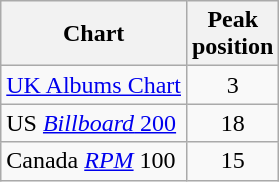<table class="wikitable">
<tr>
<th>Chart</th>
<th>Peak<br>position</th>
</tr>
<tr>
<td><a href='#'>UK Albums Chart</a></td>
<td style="text-align:center;">3</td>
</tr>
<tr>
<td>US <a href='#'><em>Billboard</em> 200</a></td>
<td style="text-align:center;">18</td>
</tr>
<tr>
<td>Canada <a href='#'><em>RPM</em></a> 100</td>
<td style="text-align:center;">15</td>
</tr>
</table>
